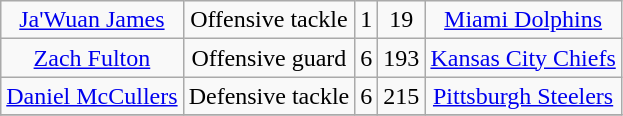<table class="wikitable">
<tr align="center" bgcolor="">
<td><a href='#'>Ja'Wuan James</a></td>
<td>Offensive tackle</td>
<td>1</td>
<td>19</td>
<td><a href='#'>Miami Dolphins</a></td>
</tr>
<tr align="center" bgcolor="">
<td><a href='#'>Zach Fulton</a></td>
<td>Offensive guard</td>
<td>6</td>
<td>193</td>
<td><a href='#'>Kansas City Chiefs</a></td>
</tr>
<tr align="center" bgcolor="">
<td><a href='#'>Daniel McCullers</a></td>
<td>Defensive tackle</td>
<td>6</td>
<td>215</td>
<td><a href='#'>Pittsburgh Steelers</a></td>
</tr>
<tr align="center" bgcolor="">
</tr>
</table>
